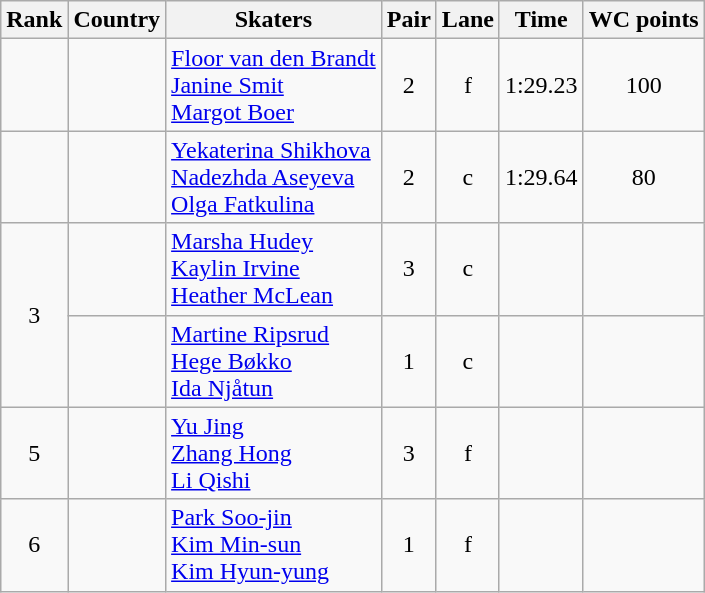<table class="wikitable sortable" style="text-align:center">
<tr>
<th>Rank</th>
<th>Country</th>
<th>Skaters</th>
<th>Pair</th>
<th>Lane</th>
<th>Time</th>
<th>WC points</th>
</tr>
<tr>
<td></td>
<td align=left></td>
<td align=left><a href='#'>Floor van den Brandt</a><br><a href='#'>Janine Smit</a><br><a href='#'>Margot Boer</a></td>
<td>2</td>
<td>f</td>
<td>1:29.23</td>
<td>100</td>
</tr>
<tr>
<td></td>
<td align=left></td>
<td align=left><a href='#'>Yekaterina Shikhova</a><br><a href='#'>Nadezhda Aseyeva</a><br><a href='#'>Olga Fatkulina</a></td>
<td>2</td>
<td>c</td>
<td>1:29.64</td>
<td>80</td>
</tr>
<tr>
<td rowspan=2>3</td>
<td align=left></td>
<td align=left><a href='#'>Marsha Hudey</a><br><a href='#'>Kaylin Irvine</a><br><a href='#'>Heather McLean</a></td>
<td>3</td>
<td>c</td>
<td></td>
<td></td>
</tr>
<tr>
<td align=left></td>
<td align=left><a href='#'>Martine Ripsrud</a><br><a href='#'>Hege Bøkko</a><br><a href='#'>Ida Njåtun</a></td>
<td>1</td>
<td>c</td>
<td></td>
<td></td>
</tr>
<tr>
<td>5</td>
<td align=left></td>
<td align=left><a href='#'>Yu Jing</a><br><a href='#'>Zhang Hong</a><br><a href='#'>Li Qishi</a></td>
<td>3</td>
<td>f</td>
<td></td>
<td></td>
</tr>
<tr>
<td>6</td>
<td align=left></td>
<td align=left><a href='#'>Park Soo-jin</a><br><a href='#'>Kim Min-sun</a><br><a href='#'>Kim Hyun-yung</a></td>
<td>1</td>
<td>f</td>
<td></td>
<td></td>
</tr>
</table>
